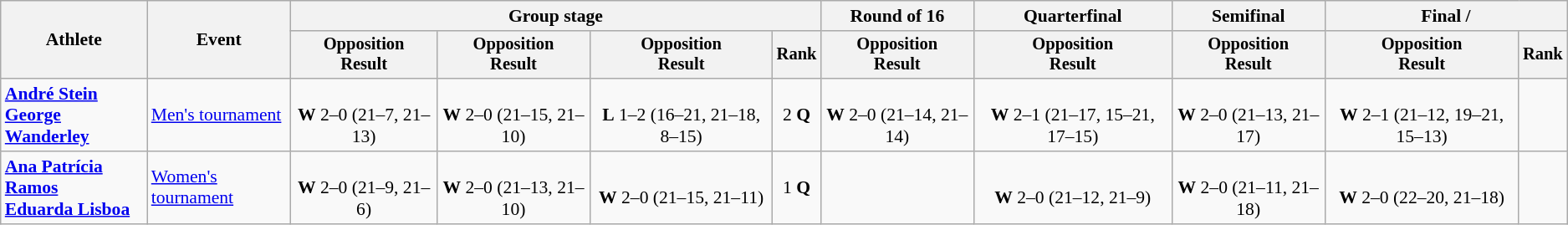<table class=wikitable style=font-size:90%;text-align:center>
<tr>
<th rowspan=2>Athlete</th>
<th rowspan=2>Event</th>
<th colspan=4>Group stage</th>
<th>Round of 16</th>
<th>Quarterfinal</th>
<th>Semifinal</th>
<th colspan=2>Final / </th>
</tr>
<tr style=font-size:95%>
<th>Opposition<br>Result</th>
<th>Opposition<br>Result</th>
<th>Opposition<br>Result</th>
<th>Rank</th>
<th>Opposition<br>Result</th>
<th>Opposition<br>Result</th>
<th>Opposition<br>Result</th>
<th>Opposition<br>Result</th>
<th>Rank</th>
</tr>
<tr>
<td align=left><strong><a href='#'>André Stein</a><br><a href='#'>George Wanderley</a></strong></td>
<td align=left><a href='#'>Men's tournament</a></td>
<td><br><strong>W</strong> 2–0 (21–7, 21–13)</td>
<td><br><strong>W</strong> 2–0 (21–15, 21–10)</td>
<td><br><strong>L</strong> 1–2 (16–21, 21–18, 8–15)</td>
<td>2 <strong>Q</strong></td>
<td><br><strong>W</strong> 2–0 (21–14, 21–14)</td>
<td><br><strong>W</strong> 2–1 (21–17, 15–21, 17–15)</td>
<td><br><strong>W</strong> 2–0 (21–13, 21–17)</td>
<td><br><strong>W</strong> 2–1 (21–12, 19–21, 15–13)</td>
<td></td>
</tr>
<tr align=center>
<td align=left><strong><a href='#'>Ana Patrícia Ramos</a><br><a href='#'>Eduarda Lisboa</a></strong></td>
<td align=left><a href='#'>Women's tournament</a></td>
<td><br><strong>W</strong> 2–0 (21–9, 21–6)</td>
<td><br><strong>W</strong> 2–0 (21–13, 21–10)</td>
<td><br><strong>W</strong> 2–0 (21–15, 21–11)</td>
<td>1 <strong>Q</strong></td>
<td></td>
<td><br><strong>W</strong> 2–0 (21–12, 21–9)</td>
<td><br><strong>W</strong> 2–0 (21–11, 21–18)</td>
<td><br><strong>W</strong> 2–0 (22–20, 21–18)</td>
<td></td>
</tr>
</table>
